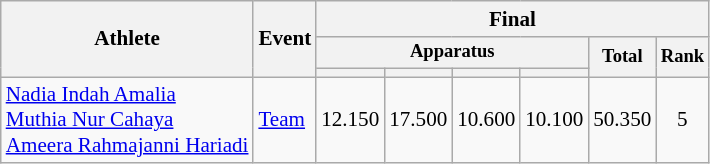<table class="wikitable" style="text-align:center; font-size:88%">
<tr>
<th rowspan=3>Athlete</th>
<th rowspan=3>Event</th>
<th colspan =6>Final</th>
</tr>
<tr style="font-size:88%">
<th colspan=4>Apparatus</th>
<th rowspan=2>Total</th>
<th rowspan=2>Rank</th>
</tr>
<tr style="font-size:88%">
<th></th>
<th></th>
<th></th>
<th></th>
</tr>
<tr>
<td align=left><a href='#'>Nadia Indah Amalia</a><br><a href='#'>Muthia Nur Cahaya</a><br><a href='#'>Ameera Rahmajanni Hariadi</a></td>
<td align=left><a href='#'>Team</a></td>
<td>12.150</td>
<td>17.500</td>
<td>10.600</td>
<td>10.100</td>
<td>50.350</td>
<td>5</td>
</tr>
</table>
